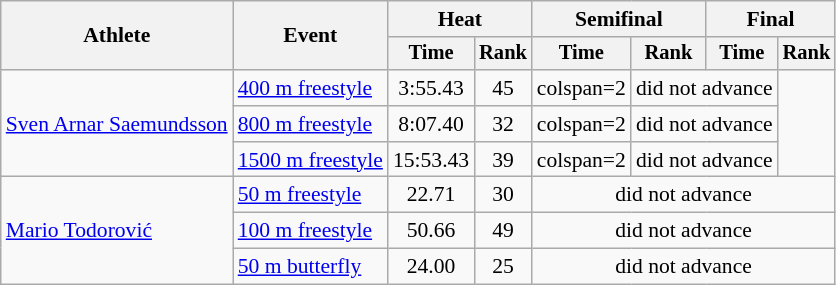<table class=wikitable style="font-size:90%">
<tr>
<th rowspan="2">Athlete</th>
<th rowspan="2">Event</th>
<th colspan="2">Heat</th>
<th colspan="2">Semifinal</th>
<th colspan="2">Final</th>
</tr>
<tr style="font-size:95%">
<th>Time</th>
<th>Rank</th>
<th>Time</th>
<th>Rank</th>
<th>Time</th>
<th>Rank</th>
</tr>
<tr align=center>
<td align=left rowspan=3><a href='#'>Sven Arnar Saemundsson</a></td>
<td align=left><a href='#'>400 m freestyle</a></td>
<td>3:55.43</td>
<td>45</td>
<td>colspan=2 </td>
<td colspan=2>did not advance</td>
</tr>
<tr align=center>
<td align=left><a href='#'>800 m freestyle</a></td>
<td>8:07.40</td>
<td>32</td>
<td>colspan=2 </td>
<td colspan=2>did not advance</td>
</tr>
<tr align=center>
<td align=left><a href='#'>1500 m freestyle</a></td>
<td>15:53.43</td>
<td>39</td>
<td>colspan=2 </td>
<td colspan=2>did not advance</td>
</tr>
<tr align=center>
<td align=left rowspan=3><a href='#'>Mario Todorović</a></td>
<td align=left><a href='#'>50 m freestyle</a></td>
<td>22.71</td>
<td>30</td>
<td colspan=4>did not advance</td>
</tr>
<tr align=center>
<td align=left><a href='#'>100 m freestyle</a></td>
<td>50.66</td>
<td>49</td>
<td colspan=4>did not advance</td>
</tr>
<tr align=center>
<td align=left><a href='#'>50 m butterfly</a></td>
<td>24.00</td>
<td>25</td>
<td colspan=4>did not advance</td>
</tr>
</table>
